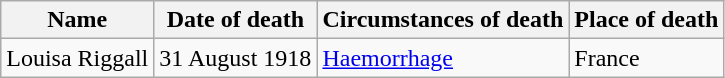<table class="wikitable">
<tr>
<th>Name</th>
<th>Date of death</th>
<th>Circumstances of death</th>
<th>Place of death</th>
</tr>
<tr>
<td>Louisa Riggall</td>
<td>31 August 1918</td>
<td><a href='#'>Haemorrhage</a></td>
<td>France</td>
</tr>
</table>
